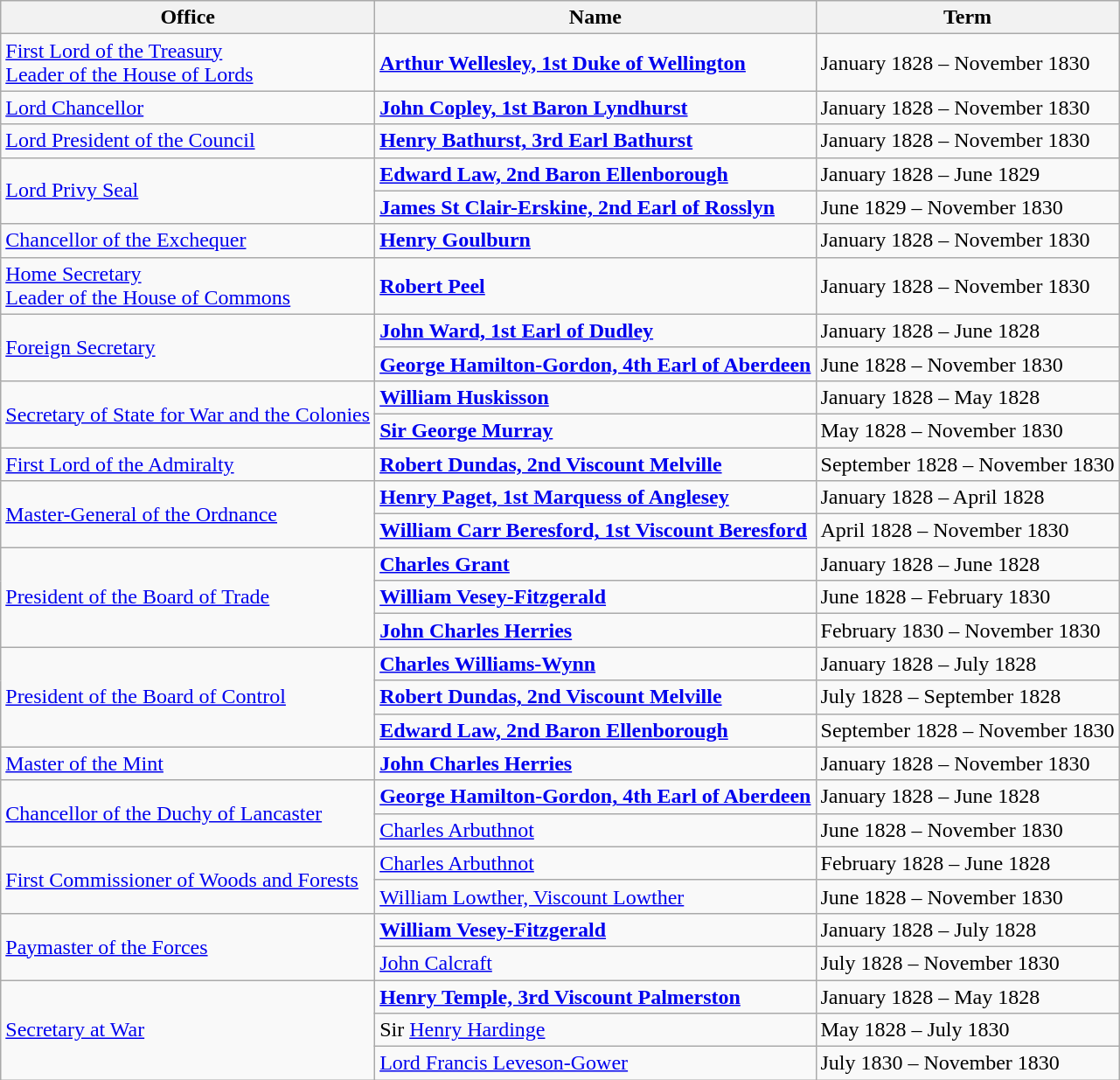<table class=wikitable>
<tr>
<th>Office</th>
<th>Name</th>
<th>Term</th>
</tr>
<tr>
<td><a href='#'>First Lord of the Treasury</a><br><a href='#'>Leader of the House of Lords</a></td>
<td><strong><a href='#'>Arthur Wellesley, 1st Duke of Wellington</a></strong></td>
<td>January 1828 – November 1830</td>
</tr>
<tr>
<td><a href='#'>Lord Chancellor</a></td>
<td><strong><a href='#'>John Copley, 1st Baron Lyndhurst</a></strong></td>
<td>January 1828 – November 1830</td>
</tr>
<tr>
<td><a href='#'>Lord President of the Council</a></td>
<td><strong><a href='#'>Henry Bathurst, 3rd Earl Bathurst</a></strong></td>
<td>January 1828 – November 1830</td>
</tr>
<tr>
<td rowspan=2><a href='#'>Lord Privy Seal</a></td>
<td><strong><a href='#'>Edward Law, 2nd Baron Ellenborough</a></strong></td>
<td>January 1828 – June 1829</td>
</tr>
<tr>
<td><strong><a href='#'>James St Clair-Erskine, 2nd Earl of Rosslyn</a></strong></td>
<td>June 1829 – November 1830</td>
</tr>
<tr>
<td><a href='#'>Chancellor of the Exchequer</a></td>
<td><strong><a href='#'>Henry Goulburn</a></strong></td>
<td>January 1828 – November 1830</td>
</tr>
<tr>
<td><a href='#'>Home Secretary</a><br><a href='#'>Leader of the House of Commons</a></td>
<td><strong><a href='#'>Robert Peel</a></strong></td>
<td>January 1828 – November 1830</td>
</tr>
<tr>
<td rowspan=2><a href='#'>Foreign Secretary</a></td>
<td><strong><a href='#'>John Ward, 1st Earl of Dudley</a></strong></td>
<td>January 1828 – June 1828</td>
</tr>
<tr>
<td><strong><a href='#'>George Hamilton-Gordon, 4th Earl of Aberdeen</a></strong></td>
<td>June 1828 – November 1830</td>
</tr>
<tr>
<td rowspan=2><a href='#'>Secretary of State for War and the Colonies</a></td>
<td><strong><a href='#'>William Huskisson</a></strong></td>
<td>January 1828 – May 1828</td>
</tr>
<tr>
<td><strong><a href='#'>Sir George Murray</a></strong></td>
<td>May 1828 – November 1830</td>
</tr>
<tr>
<td><a href='#'>First Lord of the Admiralty</a></td>
<td><strong><a href='#'>Robert Dundas, 2nd Viscount Melville</a></strong></td>
<td>September 1828 – November 1830</td>
</tr>
<tr>
<td rowspan=2><a href='#'>Master-General of the Ordnance</a></td>
<td><strong><a href='#'>Henry Paget, 1st Marquess of Anglesey</a></strong></td>
<td>January 1828 – April 1828</td>
</tr>
<tr>
<td><strong><a href='#'>William Carr Beresford, 1st Viscount Beresford</a></strong></td>
<td>April 1828 – November 1830</td>
</tr>
<tr>
<td rowspan=3><a href='#'>President of the Board of Trade</a></td>
<td><strong><a href='#'>Charles Grant</a></strong></td>
<td>January 1828 – June 1828</td>
</tr>
<tr>
<td><strong><a href='#'>William Vesey-Fitzgerald</a></strong></td>
<td>June 1828 – February 1830</td>
</tr>
<tr>
<td><strong><a href='#'>John Charles Herries</a></strong></td>
<td>February 1830 – November 1830</td>
</tr>
<tr>
<td rowspan=3><a href='#'>President of the Board of Control</a></td>
<td><strong><a href='#'>Charles Williams-Wynn</a></strong></td>
<td>January 1828 – July 1828</td>
</tr>
<tr>
<td><strong><a href='#'>Robert Dundas, 2nd Viscount Melville</a></strong></td>
<td>July 1828 – September 1828</td>
</tr>
<tr>
<td><strong><a href='#'>Edward Law, 2nd Baron Ellenborough</a></strong></td>
<td>September 1828 – November 1830</td>
</tr>
<tr>
<td><a href='#'>Master of the Mint</a></td>
<td><strong><a href='#'>John Charles Herries</a></strong></td>
<td>January 1828 – November 1830</td>
</tr>
<tr>
<td rowspan=2><a href='#'>Chancellor of the Duchy of Lancaster</a></td>
<td><strong><a href='#'>George Hamilton-Gordon, 4th Earl of Aberdeen</a></strong></td>
<td>January 1828 – June 1828</td>
</tr>
<tr>
<td><a href='#'>Charles Arbuthnot</a></td>
<td>June 1828 – November 1830</td>
</tr>
<tr>
<td rowspan=2><a href='#'>First Commissioner of Woods and Forests</a></td>
<td><a href='#'>Charles Arbuthnot</a></td>
<td>February 1828 – June 1828</td>
</tr>
<tr>
<td><a href='#'>William Lowther, Viscount Lowther</a></td>
<td>June 1828 – November 1830</td>
</tr>
<tr>
<td rowspan=2><a href='#'>Paymaster of the Forces</a></td>
<td><strong><a href='#'>William Vesey-Fitzgerald</a></strong></td>
<td>January 1828 – July 1828</td>
</tr>
<tr>
<td><a href='#'>John Calcraft</a></td>
<td>July 1828 – November 1830</td>
</tr>
<tr>
<td rowspan=3><a href='#'>Secretary at War</a></td>
<td><strong><a href='#'>Henry Temple, 3rd Viscount Palmerston</a></strong></td>
<td>January 1828 – May 1828</td>
</tr>
<tr>
<td>Sir <a href='#'>Henry Hardinge</a></td>
<td>May 1828 – July 1830</td>
</tr>
<tr>
<td><a href='#'>Lord Francis Leveson-Gower</a></td>
<td>July 1830 – November 1830</td>
</tr>
</table>
